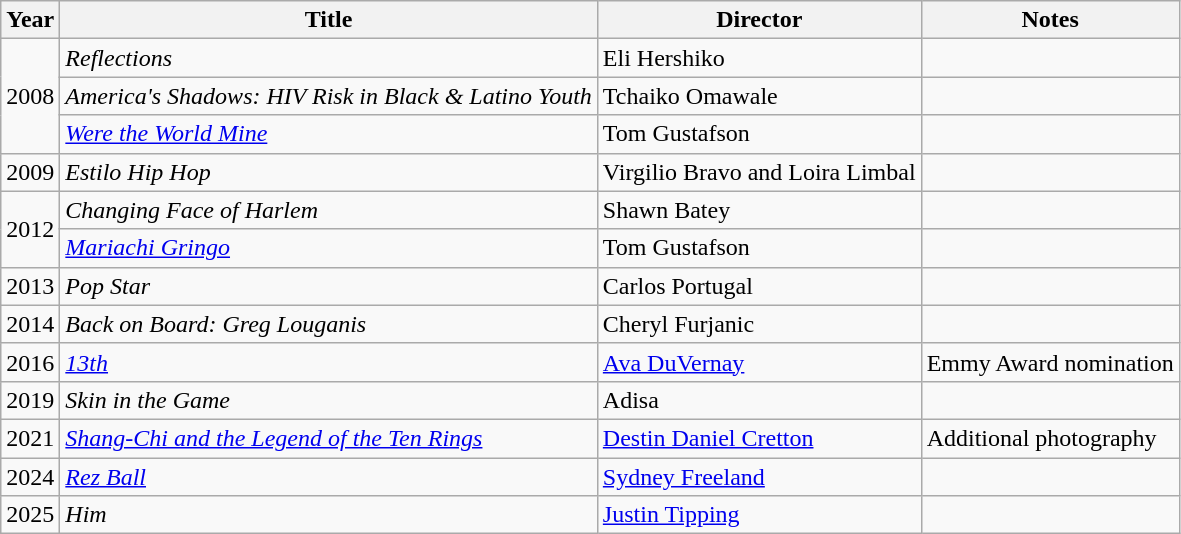<table class="wikitable sortable">
<tr>
<th>Year</th>
<th>Title</th>
<th>Director</th>
<th class="unsortable">Notes</th>
</tr>
<tr>
<td rowspan=3>2008</td>
<td><em>Reflections</em></td>
<td>Eli Hershiko</td>
<td></td>
</tr>
<tr>
<td><em>America's Shadows: HIV Risk in Black & Latino Youth</em></td>
<td>Tchaiko Omawale</td>
<td></td>
</tr>
<tr>
<td><em><a href='#'>Were the World Mine</a></em></td>
<td>Tom Gustafson</td>
<td></td>
</tr>
<tr>
<td>2009</td>
<td><em>Estilo Hip Hop</em></td>
<td>Virgilio Bravo and Loira Limbal</td>
<td></td>
</tr>
<tr>
<td rowspan=2>2012</td>
<td><em>Changing Face of Harlem</em></td>
<td>Shawn Batey</td>
<td></td>
</tr>
<tr>
<td><em><a href='#'>Mariachi Gringo</a></em></td>
<td>Tom Gustafson</td>
<td></td>
</tr>
<tr>
<td>2013</td>
<td><em>Pop Star</em></td>
<td>Carlos Portugal</td>
<td></td>
</tr>
<tr>
<td>2014</td>
<td><em>Back on Board: Greg Louganis</em></td>
<td>Cheryl Furjanic</td>
<td></td>
</tr>
<tr>
<td>2016</td>
<td><em><a href='#'>13th</a></em></td>
<td><a href='#'>Ava DuVernay</a></td>
<td>Emmy Award nomination</td>
</tr>
<tr>
<td>2019</td>
<td><em>Skin in the Game</em></td>
<td>Adisa</td>
<td></td>
</tr>
<tr>
<td>2021</td>
<td><em><a href='#'>Shang-Chi and the Legend of the Ten Rings</a></em></td>
<td><a href='#'>Destin Daniel Cretton</a></td>
<td>Additional photography</td>
</tr>
<tr>
<td>2024</td>
<td><em><a href='#'>Rez Ball</a></em></td>
<td><a href='#'>Sydney Freeland</a></td>
<td></td>
</tr>
<tr>
<td>2025</td>
<td><em>Him</em></td>
<td><a href='#'>Justin Tipping</a></td>
<td></td>
</tr>
</table>
